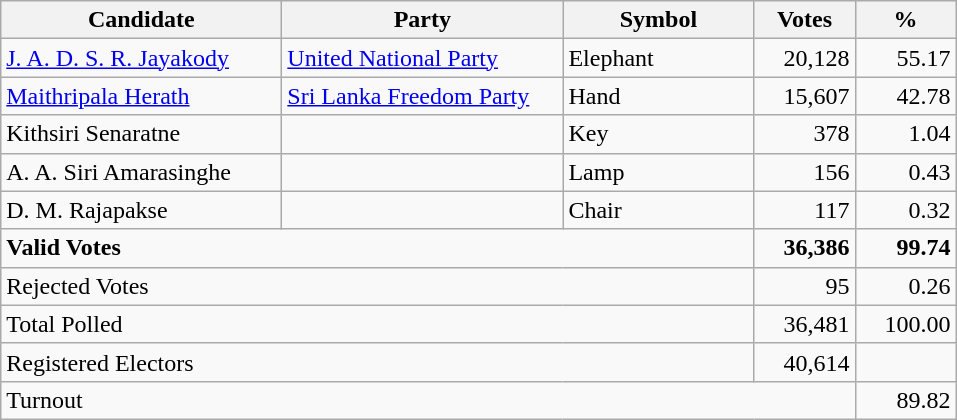<table class="wikitable" border="1" style="text-align:right;">
<tr>
<th align=left width="180">Candidate</th>
<th align=left width="180">Party</th>
<th align=left width="120">Symbol</th>
<th align=left width="60">Votes</th>
<th align=left width="60">%</th>
</tr>
<tr>
<td align=left><a href='#'>J. A. D. S. R. Jayakody</a></td>
<td align=left><a href='#'>United National Party</a></td>
<td align=left>Elephant</td>
<td>20,128</td>
<td>55.17</td>
</tr>
<tr>
<td align=left><a href='#'>Maithripala Herath</a></td>
<td align=left><a href='#'>Sri Lanka Freedom Party</a></td>
<td align=left>Hand</td>
<td>15,607</td>
<td>42.78</td>
</tr>
<tr>
<td align=left>Kithsiri Senaratne</td>
<td align=left></td>
<td align=left>Key</td>
<td>378</td>
<td>1.04</td>
</tr>
<tr>
<td align=left>A. A. Siri Amarasinghe</td>
<td align=left></td>
<td align=left>Lamp</td>
<td>156</td>
<td>0.43</td>
</tr>
<tr>
<td align=left>D. M. Rajapakse</td>
<td align=left></td>
<td align=left>Chair</td>
<td>117</td>
<td>0.32</td>
</tr>
<tr>
<td align=left colspan=3><strong>Valid Votes</strong></td>
<td><strong>36,386</strong></td>
<td><strong>99.74</strong></td>
</tr>
<tr>
<td align=left colspan=3>Rejected Votes</td>
<td>95</td>
<td>0.26</td>
</tr>
<tr>
<td align=left colspan=3>Total Polled</td>
<td>36,481</td>
<td>100.00</td>
</tr>
<tr>
<td align=left colspan=3>Registered Electors</td>
<td>40,614</td>
<td></td>
</tr>
<tr>
<td align=left colspan=4>Turnout</td>
<td>89.82</td>
</tr>
</table>
